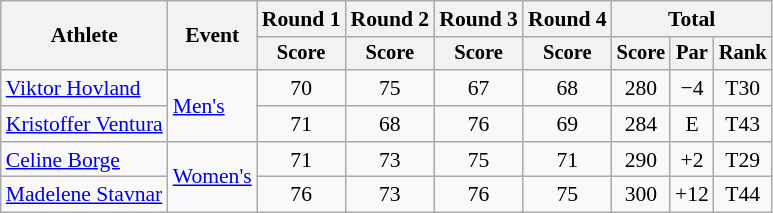<table class=wikitable style=font-size:90%;text-align:center>
<tr>
<th rowspan=2>Athlete</th>
<th rowspan=2>Event</th>
<th>Round 1</th>
<th>Round 2</th>
<th>Round 3</th>
<th>Round 4</th>
<th colspan=3>Total</th>
</tr>
<tr style=font-size:95%>
<th>Score</th>
<th>Score</th>
<th>Score</th>
<th>Score</th>
<th>Score</th>
<th>Par</th>
<th>Rank</th>
</tr>
<tr>
<td align=left><a href='#'>Viktor Hovland</a></td>
<td align=left rowspan=2><a href='#'>Men's</a></td>
<td>70</td>
<td>75</td>
<td>67</td>
<td>68</td>
<td>280</td>
<td>−4</td>
<td>T30</td>
</tr>
<tr>
<td align=left><a href='#'>Kristoffer Ventura</a></td>
<td>71</td>
<td>68</td>
<td>76</td>
<td>69</td>
<td>284</td>
<td>E</td>
<td>T43</td>
</tr>
<tr>
<td align=left><a href='#'>Celine Borge</a></td>
<td align=left rowspan=2><a href='#'>Women's</a></td>
<td>71</td>
<td>73</td>
<td>75</td>
<td>71</td>
<td>290</td>
<td>+2</td>
<td>T29</td>
</tr>
<tr>
<td align=left><a href='#'>Madelene Stavnar</a></td>
<td>76</td>
<td>73</td>
<td>76</td>
<td>75</td>
<td>300</td>
<td>+12</td>
<td>T44</td>
</tr>
</table>
